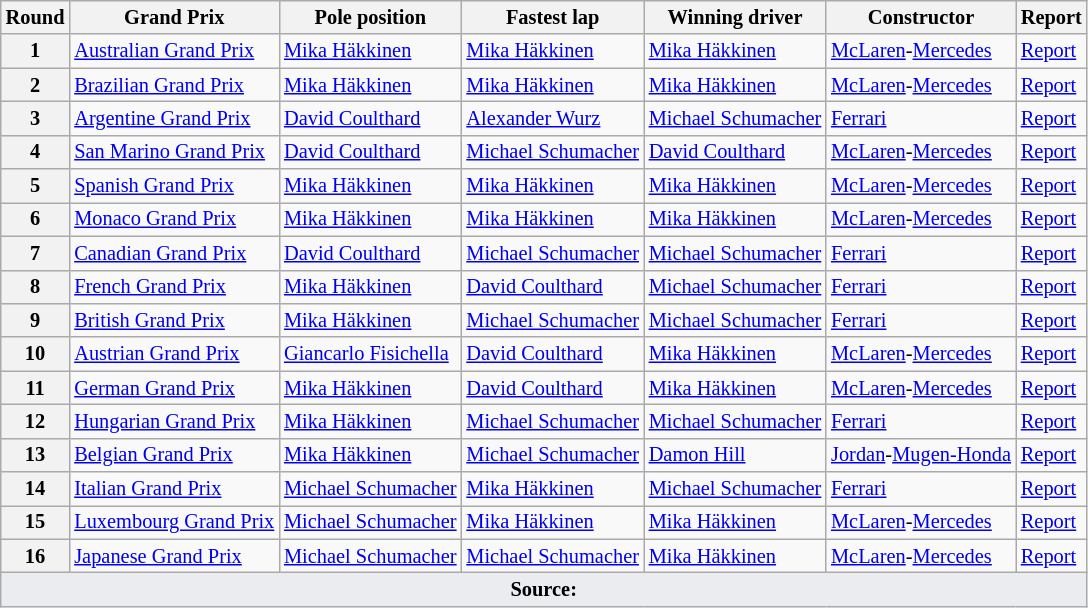<table class="wikitable sortable" style="font-size: 85%">
<tr>
<th>Round</th>
<th>Grand Prix</th>
<th>Pole position</th>
<th>Fastest lap</th>
<th>Winning driver</th>
<th>Constructor</th>
<th>Report</th>
</tr>
<tr>
<th>1</th>
<td> <a href='#'>Australian Grand Prix</a></td>
<td> <a href='#'>Mika Häkkinen</a></td>
<td> <a href='#'>Mika Häkkinen</a></td>
<td> <a href='#'>Mika Häkkinen</a></td>
<td nowrap> <a href='#'>McLaren</a>-<a href='#'>Mercedes</a></td>
<td><a href='#'>Report</a></td>
</tr>
<tr>
<th>2</th>
<td> <a href='#'>Brazilian Grand Prix</a></td>
<td> <a href='#'>Mika Häkkinen</a></td>
<td> <a href='#'>Mika Häkkinen</a></td>
<td> <a href='#'>Mika Häkkinen</a></td>
<td> <a href='#'>McLaren</a>-<a href='#'>Mercedes</a></td>
<td><a href='#'>Report</a></td>
</tr>
<tr>
<th>3</th>
<td> <a href='#'>Argentine Grand Prix</a></td>
<td> <a href='#'>David Coulthard</a></td>
<td> <a href='#'>Alexander Wurz</a></td>
<td nowrap> <a href='#'>Michael Schumacher</a></td>
<td> <a href='#'>Ferrari</a></td>
<td><a href='#'>Report</a></td>
</tr>
<tr>
<th>4</th>
<td nowrap> <a href='#'>San Marino Grand Prix</a></td>
<td> <a href='#'>David Coulthard</a></td>
<td nowrap> <a href='#'>Michael Schumacher</a></td>
<td> <a href='#'>David Coulthard</a></td>
<td> <a href='#'>McLaren</a>-<a href='#'>Mercedes</a></td>
<td><a href='#'>Report</a></td>
</tr>
<tr>
<th>5</th>
<td> <a href='#'>Spanish Grand Prix</a></td>
<td> <a href='#'>Mika Häkkinen</a></td>
<td> <a href='#'>Mika Häkkinen</a></td>
<td> <a href='#'>Mika Häkkinen</a></td>
<td> <a href='#'>McLaren</a>-<a href='#'>Mercedes</a></td>
<td><a href='#'>Report</a></td>
</tr>
<tr>
<th>6</th>
<td> <a href='#'>Monaco Grand Prix</a></td>
<td> <a href='#'>Mika Häkkinen</a></td>
<td> <a href='#'>Mika Häkkinen</a></td>
<td> <a href='#'>Mika Häkkinen</a></td>
<td> <a href='#'>McLaren</a>-<a href='#'>Mercedes</a></td>
<td><a href='#'>Report</a></td>
</tr>
<tr>
<th>7</th>
<td> <a href='#'>Canadian Grand Prix</a></td>
<td> <a href='#'>David Coulthard</a></td>
<td> <a href='#'>Michael Schumacher</a></td>
<td nowrap> <a href='#'>Michael Schumacher</a></td>
<td> <a href='#'>Ferrari</a></td>
<td><a href='#'>Report</a></td>
</tr>
<tr>
<th>8</th>
<td> <a href='#'>French Grand Prix</a></td>
<td> <a href='#'>Mika Häkkinen</a></td>
<td> <a href='#'>David Coulthard</a></td>
<td> <a href='#'>Michael Schumacher</a></td>
<td> <a href='#'>Ferrari</a></td>
<td><a href='#'>Report</a></td>
</tr>
<tr>
<th>9</th>
<td> <a href='#'>British Grand Prix</a></td>
<td> <a href='#'>Mika Häkkinen</a></td>
<td> <a href='#'>Michael Schumacher</a></td>
<td> <a href='#'>Michael Schumacher</a></td>
<td> <a href='#'>Ferrari</a></td>
<td><a href='#'>Report</a></td>
</tr>
<tr>
<th>10</th>
<td> <a href='#'>Austrian Grand Prix</a></td>
<td> <a href='#'>Giancarlo Fisichella</a></td>
<td> <a href='#'>David Coulthard</a></td>
<td> <a href='#'>Mika Häkkinen</a></td>
<td> <a href='#'>McLaren</a>-<a href='#'>Mercedes</a></td>
<td><a href='#'>Report</a></td>
</tr>
<tr>
<th>11</th>
<td> <a href='#'>German Grand Prix</a></td>
<td> <a href='#'>Mika Häkkinen</a></td>
<td> <a href='#'>David Coulthard</a></td>
<td> <a href='#'>Mika Häkkinen</a></td>
<td> <a href='#'>McLaren</a>-<a href='#'>Mercedes</a></td>
<td><a href='#'>Report</a></td>
</tr>
<tr>
<th>12</th>
<td> <a href='#'>Hungarian Grand Prix</a></td>
<td> <a href='#'>Mika Häkkinen</a></td>
<td> <a href='#'>Michael Schumacher</a></td>
<td> <a href='#'>Michael Schumacher</a></td>
<td> <a href='#'>Ferrari</a></td>
<td><a href='#'>Report</a></td>
</tr>
<tr>
<th>13</th>
<td> <a href='#'>Belgian Grand Prix</a></td>
<td> <a href='#'>Mika Häkkinen</a></td>
<td> <a href='#'>Michael Schumacher</a></td>
<td> <a href='#'>Damon Hill</a></td>
<td nowrap> <a href='#'>Jordan</a>-<a href='#'>Mugen-Honda</a></td>
<td><a href='#'>Report</a></td>
</tr>
<tr>
<th>14</th>
<td> <a href='#'>Italian Grand Prix</a></td>
<td> <a href='#'>Michael Schumacher</a></td>
<td> <a href='#'>Mika Häkkinen</a></td>
<td> <a href='#'>Michael Schumacher</a></td>
<td> <a href='#'>Ferrari</a></td>
<td><a href='#'>Report</a></td>
</tr>
<tr>
<th>15</th>
<td nowrap> <a href='#'>Luxembourg Grand Prix</a></td>
<td> <a href='#'>Michael Schumacher</a></td>
<td> <a href='#'>Mika Häkkinen</a></td>
<td> <a href='#'>Mika Häkkinen</a></td>
<td> <a href='#'>McLaren</a>-<a href='#'>Mercedes</a></td>
<td><a href='#'>Report</a></td>
</tr>
<tr>
<th>16</th>
<td> <a href='#'>Japanese Grand Prix</a></td>
<td nowrap> <a href='#'>Michael Schumacher</a></td>
<td> <a href='#'>Michael Schumacher</a></td>
<td> <a href='#'>Mika Häkkinen</a></td>
<td> <a href='#'>McLaren</a>-<a href='#'>Mercedes</a></td>
<td><a href='#'>Report</a></td>
</tr>
<tr class="sortbottom">
<td colspan="7" style="background-color:#EAECF0;text-align:center"><strong>Source:</strong></td>
</tr>
</table>
